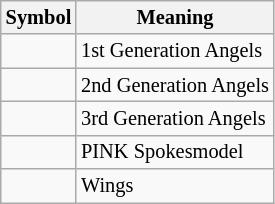<table class="sortable wikitable"  style="font-size:85%;">
<tr>
<th>Symbol</th>
<th>Meaning</th>
</tr>
<tr>
<td align="center"></td>
<td>1st Generation Angels</td>
</tr>
<tr>
<td align="center"></td>
<td>2nd Generation Angels</td>
</tr>
<tr>
<td align="center"></td>
<td>3rd Generation Angels</td>
</tr>
<tr>
<td align="center"></td>
<td>PINK Spokesmodel</td>
</tr>
<tr>
<td align="center"></td>
<td>Wings</td>
</tr>
</table>
